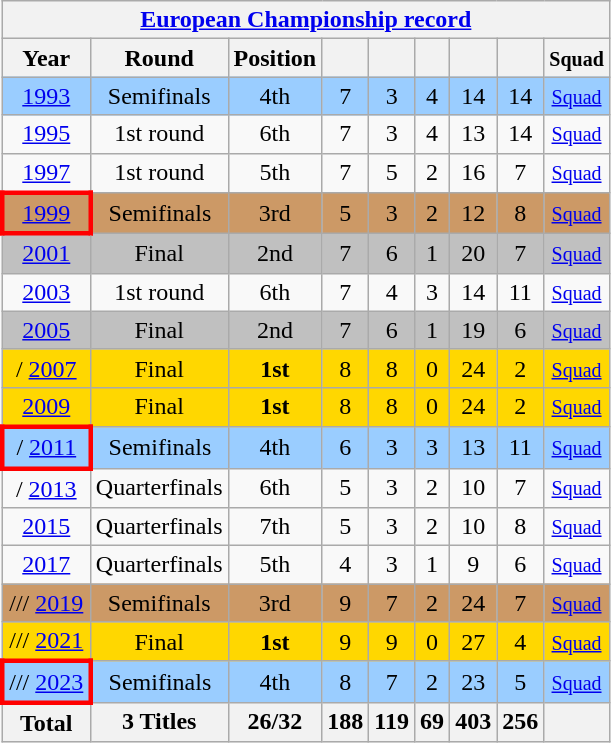<table class="wikitable" style="text-align: center;">
<tr>
<th colspan=9><a href='#'>European Championship record</a></th>
</tr>
<tr>
<th>Year</th>
<th>Round</th>
<th>Position</th>
<th></th>
<th></th>
<th></th>
<th></th>
<th></th>
<th><small>Squad</small></th>
</tr>
<tr bgcolor=#9acdff>
<td> <a href='#'>1993</a></td>
<td>Semifinals</td>
<td>4th</td>
<td>7</td>
<td>3</td>
<td>4</td>
<td>14</td>
<td>14</td>
<td><small><a href='#'>Squad</a></small></td>
</tr>
<tr>
<td> <a href='#'>1995</a></td>
<td>1st round</td>
<td>6th</td>
<td>7</td>
<td>3</td>
<td>4</td>
<td>13</td>
<td>14</td>
<td><small><a href='#'>Squad</a></small></td>
</tr>
<tr>
<td> <a href='#'>1997</a></td>
<td>1st round</td>
<td>5th</td>
<td>7</td>
<td>5</td>
<td>2</td>
<td>16</td>
<td>7</td>
<td><small><a href='#'>Squad</a></small></td>
</tr>
<tr bgcolor=cc9966>
<td style="border: 3px solid red"> <a href='#'>1999</a></td>
<td>Semifinals</td>
<td>3rd</td>
<td>5</td>
<td>3</td>
<td>2</td>
<td>12</td>
<td>8</td>
<td><small><a href='#'>Squad</a></small></td>
</tr>
<tr bgcolor=silver>
<td> <a href='#'>2001</a></td>
<td>Final</td>
<td>2nd</td>
<td>7</td>
<td>6</td>
<td>1</td>
<td>20</td>
<td>7</td>
<td><small><a href='#'>Squad</a></small></td>
</tr>
<tr>
<td> <a href='#'>2003</a></td>
<td>1st round</td>
<td>6th</td>
<td>7</td>
<td>4</td>
<td>3</td>
<td>14</td>
<td>11</td>
<td><small><a href='#'>Squad</a></small></td>
</tr>
<tr bgcolor=silver>
<td> <a href='#'>2005</a></td>
<td>Final</td>
<td>2nd</td>
<td>7</td>
<td>6</td>
<td>1</td>
<td>19</td>
<td>6</td>
<td><small><a href='#'>Squad</a></small></td>
</tr>
<tr bgcolor=gold>
<td>/ <a href='#'>2007</a></td>
<td>Final</td>
<td><strong>1st</strong></td>
<td>8</td>
<td>8</td>
<td>0</td>
<td>24</td>
<td>2</td>
<td><small><a href='#'>Squad</a></small></td>
</tr>
<tr bgcolor=gold>
<td> <a href='#'>2009</a></td>
<td>Final</td>
<td><strong>1st</strong></td>
<td>8</td>
<td>8</td>
<td>0</td>
<td>24</td>
<td>2</td>
<td><small><a href='#'>Squad</a></small></td>
</tr>
<tr bgcolor=#9acdff>
<td style="border: 3px solid red">/ <a href='#'>2011</a></td>
<td>Semifinals</td>
<td>4th</td>
<td>6</td>
<td>3</td>
<td>3</td>
<td>13</td>
<td>11</td>
<td><small><a href='#'>Squad</a></small></td>
</tr>
<tr>
<td>/ <a href='#'>2013</a></td>
<td>Quarterfinals</td>
<td>6th</td>
<td>5</td>
<td>3</td>
<td>2</td>
<td>10</td>
<td>7</td>
<td><small><a href='#'>Squad</a></small></td>
</tr>
<tr>
<td> <a href='#'>2015</a></td>
<td>Quarterfinals</td>
<td>7th</td>
<td>5</td>
<td>3</td>
<td>2</td>
<td>10</td>
<td>8</td>
<td><small><a href='#'>Squad</a></small></td>
</tr>
<tr>
<td> <a href='#'>2017</a></td>
<td>Quarterfinals</td>
<td>5th</td>
<td>4</td>
<td>3</td>
<td>1</td>
<td>9</td>
<td>6</td>
<td><small><a href='#'>Squad</a></small></td>
</tr>
<tr bgcolor=cc9966>
<td>/// <a href='#'>2019</a></td>
<td>Semifinals</td>
<td>3rd</td>
<td>9</td>
<td>7</td>
<td>2</td>
<td>24</td>
<td>7</td>
<td><small><a href='#'>Squad</a></small></td>
</tr>
<tr bgcolor="gold">
<td>/// <a href='#'>2021</a></td>
<td>Final</td>
<td><strong>1st</strong></td>
<td>9</td>
<td>9</td>
<td>0</td>
<td>27</td>
<td>4</td>
<td><small><a href='#'>Squad</a></small></td>
</tr>
<tr bgcolor=#9acdff>
<td style="border: 3px solid red">/// <a href='#'>2023</a></td>
<td>Semifinals</td>
<td>4th</td>
<td>8</td>
<td>7</td>
<td>2</td>
<td>23</td>
<td>5</td>
<td><small><a href='#'>Squad</a></small></td>
</tr>
<tr>
<th>Total</th>
<th>3 Titles</th>
<th>26/32</th>
<th>188</th>
<th>119</th>
<th>69</th>
<th>403</th>
<th>256</th>
<th></th>
</tr>
</table>
